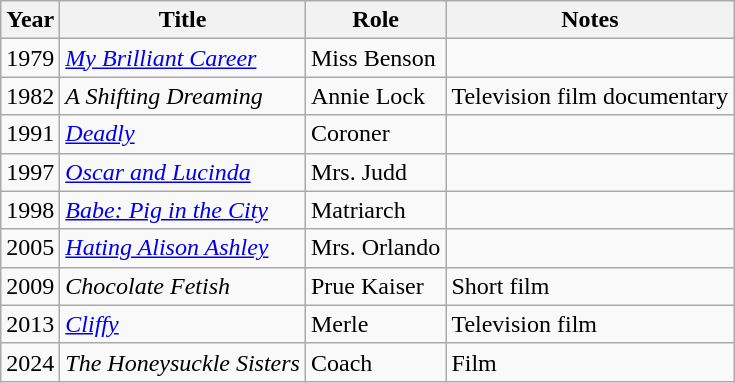<table class="wikitable sortable">
<tr>
<th>Year</th>
<th>Title</th>
<th>Role</th>
<th>Notes</th>
</tr>
<tr>
<td>1979</td>
<td><em><a href='#'>My Brilliant Career</a></em></td>
<td>Miss Benson</td>
<td></td>
</tr>
<tr>
<td>1982</td>
<td><em>A Shifting Dreaming</em></td>
<td>Annie Lock</td>
<td>Television film documentary</td>
</tr>
<tr>
<td>1991</td>
<td><em><a href='#'>Deadly</a></em></td>
<td>Coroner</td>
<td></td>
</tr>
<tr>
<td>1997</td>
<td><em><a href='#'>Oscar and Lucinda</a></em></td>
<td>Mrs. Judd</td>
<td></td>
</tr>
<tr>
<td>1998</td>
<td><em><a href='#'>Babe: Pig in the City</a></em></td>
<td>Matriarch</td>
<td></td>
</tr>
<tr>
<td>2005</td>
<td><em><a href='#'>Hating Alison Ashley</a></em></td>
<td>Mrs. Orlando</td>
<td></td>
</tr>
<tr>
<td>2009</td>
<td><em>Chocolate Fetish</em></td>
<td>Prue Kaiser</td>
<td>Short film</td>
</tr>
<tr>
<td>2013</td>
<td><em><a href='#'>Cliffy</a></em></td>
<td>Merle</td>
<td>Television film</td>
</tr>
<tr>
<td>2024</td>
<td><em>The Honeysuckle Sisters</em></td>
<td>Coach</td>
<td>Film</td>
</tr>
</table>
